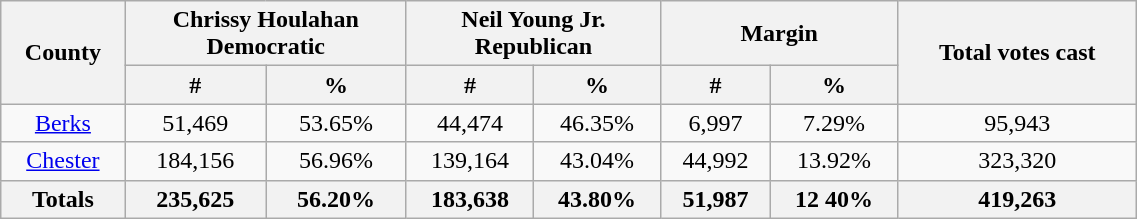<table width="60%"  class="wikitable sortable" style="text-align:center">
<tr>
<th rowspan="2">County</th>
<th style="text-align:center;" colspan="2">Chrissy Houlahan<br>Democratic</th>
<th style="text-align:center;" colspan="2">Neil Young Jr.<br>Republican</th>
<th style="text-align:center;" colspan="2">Margin</th>
<th rowspan="2" style="text-align:center;">Total votes cast</th>
</tr>
<tr>
<th style="text-align:center;" data-sort-type="number">#</th>
<th style="text-align:center;" data-sort-type="number">%</th>
<th style="text-align:center;" data-sort-type="number">#</th>
<th style="text-align:center;" data-sort-type="number">%</th>
<th style="text-align:center;" data-sort-type="number">#</th>
<th style="text-align:center;" data-sort-type="number">%</th>
</tr>
<tr style="text-align:center;">
<td><a href='#'>Berks</a></td>
<td>51,469</td>
<td>53.65%</td>
<td>44,474</td>
<td>46.35%</td>
<td>6,997</td>
<td>7.29%</td>
<td>95,943</td>
</tr>
<tr style="text-align:center;">
<td><a href='#'>Chester</a></td>
<td>184,156</td>
<td>56.96%</td>
<td>139,164</td>
<td>43.04%</td>
<td>44,992</td>
<td>13.92%</td>
<td>323,320</td>
</tr>
<tr style="text-align:center;">
<th>Totals</th>
<th>235,625</th>
<th>56.20%</th>
<th>183,638</th>
<th>43.80%</th>
<th>51,987</th>
<th>12 40%</th>
<th>419,263</th>
</tr>
</table>
